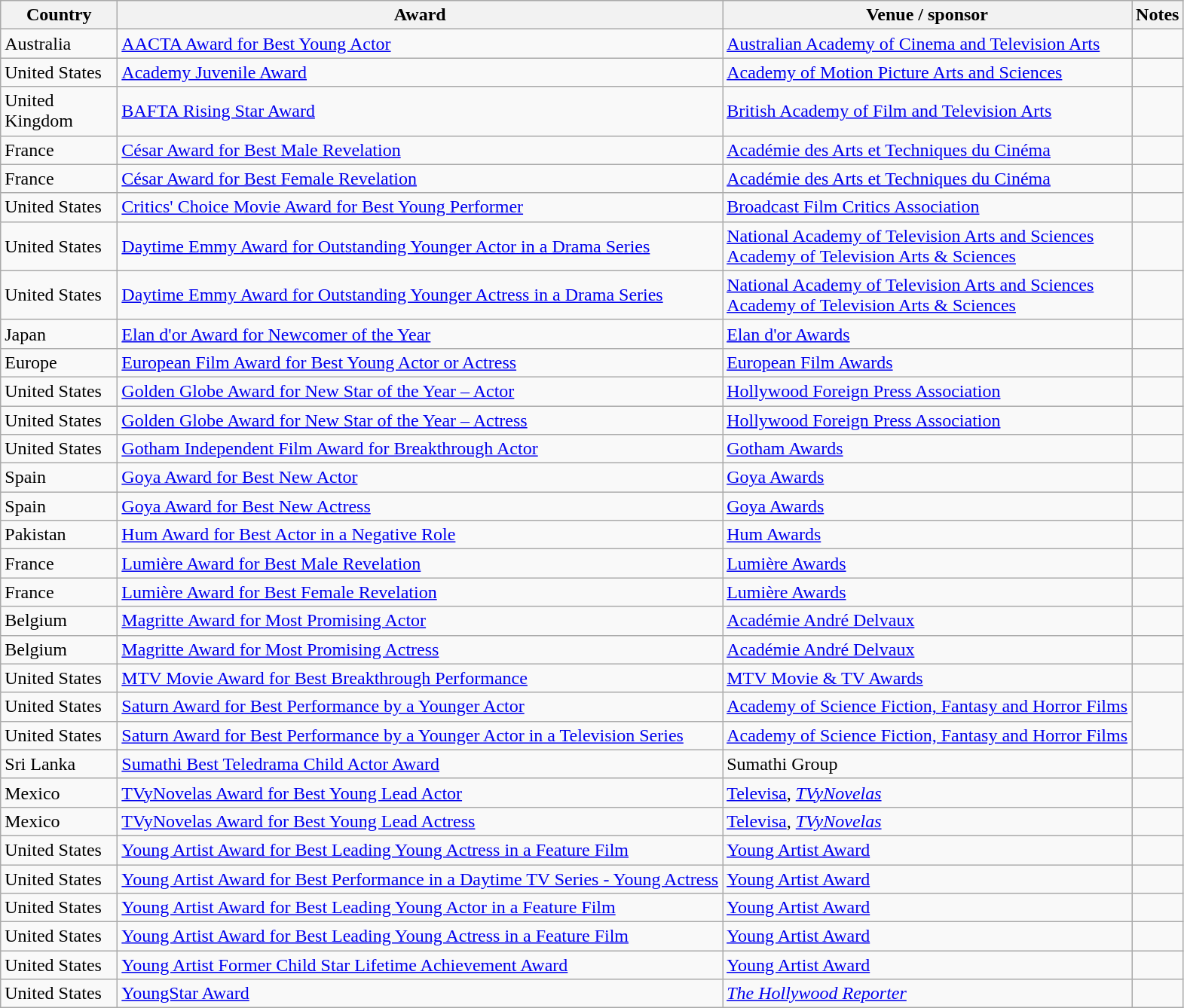<table class="wikitable sortable">
<tr>
<th style="width:6em;">Country</th>
<th>Award</th>
<th>Venue / sponsor</th>
<th>Notes</th>
</tr>
<tr>
<td>Australia</td>
<td><a href='#'>AACTA Award for Best Young Actor</a></td>
<td><a href='#'>Australian Academy of Cinema and Television Arts</a></td>
<td></td>
</tr>
<tr>
<td>United States</td>
<td><a href='#'>Academy Juvenile Award</a></td>
<td><a href='#'>Academy of Motion Picture Arts and Sciences</a></td>
<td></td>
</tr>
<tr>
<td>United Kingdom</td>
<td><a href='#'>BAFTA Rising Star Award</a></td>
<td><a href='#'>British Academy of Film and Television Arts</a></td>
<td></td>
</tr>
<tr>
<td>France</td>
<td><a href='#'>César Award for Best Male Revelation</a></td>
<td><a href='#'>Académie des Arts et Techniques du Cinéma</a></td>
<td></td>
</tr>
<tr>
<td>France</td>
<td><a href='#'>César Award for Best Female Revelation</a></td>
<td><a href='#'>Académie des Arts et Techniques du Cinéma</a></td>
<td></td>
</tr>
<tr>
<td>United States</td>
<td><a href='#'>Critics' Choice Movie Award for Best Young Performer</a></td>
<td><a href='#'>Broadcast Film Critics Association</a></td>
<td></td>
</tr>
<tr>
<td>United States</td>
<td><a href='#'>Daytime Emmy Award for Outstanding Younger Actor in a Drama Series</a></td>
<td><a href='#'>National Academy of Television Arts and Sciences</a><br><a href='#'>Academy of Television Arts & Sciences</a></td>
<td></td>
</tr>
<tr>
<td>United States</td>
<td><a href='#'>Daytime Emmy Award for Outstanding Younger Actress in a Drama Series</a></td>
<td><a href='#'>National Academy of Television Arts and Sciences</a><br><a href='#'>Academy of Television Arts & Sciences</a></td>
<td></td>
</tr>
<tr>
<td>Japan</td>
<td><a href='#'>Elan d'or Award for Newcomer of the Year</a></td>
<td><a href='#'>Elan d'or Awards</a></td>
<td></td>
</tr>
<tr>
<td>Europe</td>
<td><a href='#'>European Film Award for Best Young Actor or Actress</a></td>
<td><a href='#'>European Film Awards</a></td>
<td></td>
</tr>
<tr>
<td>United States</td>
<td><a href='#'>Golden Globe Award for New Star of the Year – Actor</a></td>
<td><a href='#'>Hollywood Foreign Press Association</a></td>
<td></td>
</tr>
<tr>
<td>United States</td>
<td><a href='#'>Golden Globe Award for New Star of the Year – Actress</a></td>
<td><a href='#'>Hollywood Foreign Press Association</a></td>
<td></td>
</tr>
<tr>
<td>United States</td>
<td><a href='#'>Gotham Independent Film Award for Breakthrough Actor</a></td>
<td><a href='#'>Gotham Awards</a></td>
</tr>
<tr>
<td>Spain</td>
<td><a href='#'>Goya Award for Best New Actor</a></td>
<td><a href='#'>Goya Awards</a></td>
<td></td>
</tr>
<tr>
<td>Spain</td>
<td><a href='#'>Goya Award for Best New Actress</a></td>
<td><a href='#'>Goya Awards</a></td>
<td></td>
</tr>
<tr>
<td>Pakistan</td>
<td><a href='#'>Hum Award for Best Actor in a Negative Role</a></td>
<td><a href='#'>Hum Awards</a></td>
<td></td>
</tr>
<tr>
<td>France</td>
<td><a href='#'>Lumière Award for Best Male Revelation</a></td>
<td><a href='#'>Lumière Awards</a></td>
<td></td>
</tr>
<tr>
<td>France</td>
<td><a href='#'>Lumière Award for Best Female Revelation</a></td>
<td><a href='#'>Lumière Awards</a></td>
<td></td>
</tr>
<tr>
<td>Belgium</td>
<td><a href='#'>Magritte Award for Most Promising Actor</a></td>
<td><a href='#'>Académie André Delvaux</a></td>
<td></td>
</tr>
<tr>
<td>Belgium</td>
<td><a href='#'>Magritte Award for Most Promising Actress</a></td>
<td><a href='#'>Académie André Delvaux</a></td>
<td></td>
</tr>
<tr>
<td>United States</td>
<td><a href='#'>MTV Movie Award for Best Breakthrough Performance</a></td>
<td><a href='#'>MTV Movie & TV Awards</a></td>
<td></td>
</tr>
<tr>
<td>United States</td>
<td><a href='#'>Saturn Award for Best Performance by a Younger Actor</a></td>
<td><a href='#'>Academy of Science Fiction, Fantasy and Horror Films</a></td>
</tr>
<tr>
<td>United States</td>
<td><a href='#'>Saturn Award for Best Performance by a Younger Actor in a Television Series</a></td>
<td><a href='#'>Academy of Science Fiction, Fantasy and Horror Films</a></td>
</tr>
<tr>
<td>Sri Lanka</td>
<td><a href='#'>Sumathi Best Teledrama Child Actor Award</a></td>
<td>Sumathi Group</td>
<td></td>
</tr>
<tr>
<td>Mexico</td>
<td><a href='#'>TVyNovelas Award for Best Young Lead Actor</a></td>
<td><a href='#'>Televisa</a>, <em><a href='#'>TVyNovelas</a></em></td>
<td></td>
</tr>
<tr>
<td>Mexico</td>
<td><a href='#'>TVyNovelas Award for Best Young Lead Actress</a></td>
<td><a href='#'>Televisa</a>, <em><a href='#'>TVyNovelas</a></em></td>
<td></td>
</tr>
<tr>
<td>United States</td>
<td><a href='#'>Young Artist Award for Best Leading Young Actress in a Feature Film</a></td>
<td><a href='#'>Young Artist Award</a></td>
<td></td>
</tr>
<tr>
<td>United States</td>
<td><a href='#'>Young Artist Award for Best Performance in a Daytime TV Series - Young Actress</a></td>
<td><a href='#'>Young Artist Award</a></td>
<td></td>
</tr>
<tr>
<td>United States</td>
<td><a href='#'>Young Artist Award for Best Leading Young Actor in a Feature Film</a></td>
<td><a href='#'>Young Artist Award</a></td>
<td></td>
</tr>
<tr>
<td>United States</td>
<td><a href='#'>Young Artist Award for Best Leading Young Actress in a Feature Film</a></td>
<td><a href='#'>Young Artist Award</a></td>
<td></td>
</tr>
<tr>
<td>United States</td>
<td><a href='#'>Young Artist Former Child Star Lifetime Achievement Award</a></td>
<td><a href='#'>Young Artist Award</a></td>
<td></td>
</tr>
<tr>
<td>United States</td>
<td><a href='#'>YoungStar Award</a></td>
<td><em><a href='#'>The Hollywood Reporter</a></em></td>
<td></td>
</tr>
</table>
